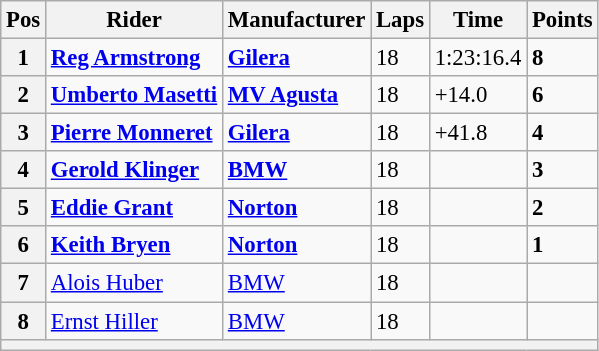<table class="wikitable" style="font-size: 95%;">
<tr>
<th>Pos</th>
<th>Rider</th>
<th>Manufacturer</th>
<th>Laps</th>
<th>Time</th>
<th>Points</th>
</tr>
<tr>
<th>1</th>
<td> <strong><a href='#'>Reg Armstrong</a></strong></td>
<td><strong><a href='#'>Gilera</a></strong></td>
<td>18</td>
<td>1:23:16.4</td>
<td><strong>8</strong></td>
</tr>
<tr>
<th>2</th>
<td> <strong><a href='#'>Umberto Masetti</a></strong></td>
<td><strong><a href='#'>MV Agusta</a></strong></td>
<td>18</td>
<td>+14.0</td>
<td><strong>6</strong></td>
</tr>
<tr>
<th>3</th>
<td> <strong><a href='#'>Pierre Monneret</a></strong></td>
<td><strong><a href='#'>Gilera</a></strong></td>
<td>18</td>
<td>+41.8</td>
<td><strong>4</strong></td>
</tr>
<tr>
<th>4</th>
<td> <strong><a href='#'>Gerold Klinger</a></strong></td>
<td><strong><a href='#'>BMW</a></strong></td>
<td>18</td>
<td></td>
<td><strong>3</strong></td>
</tr>
<tr>
<th>5</th>
<td> <strong><a href='#'>Eddie Grant</a></strong></td>
<td><strong><a href='#'>Norton</a></strong></td>
<td>18</td>
<td></td>
<td><strong>2</strong></td>
</tr>
<tr>
<th>6</th>
<td> <strong><a href='#'>Keith Bryen</a></strong></td>
<td><strong><a href='#'>Norton</a></strong></td>
<td>18</td>
<td></td>
<td><strong>1</strong></td>
</tr>
<tr>
<th>7</th>
<td> <a href='#'>Alois Huber</a></td>
<td><a href='#'>BMW</a></td>
<td>18</td>
<td></td>
<td></td>
</tr>
<tr>
<th>8</th>
<td> <a href='#'>Ernst Hiller</a></td>
<td><a href='#'>BMW</a></td>
<td>18</td>
<td></td>
<td></td>
</tr>
<tr>
<th colspan=6></th>
</tr>
</table>
